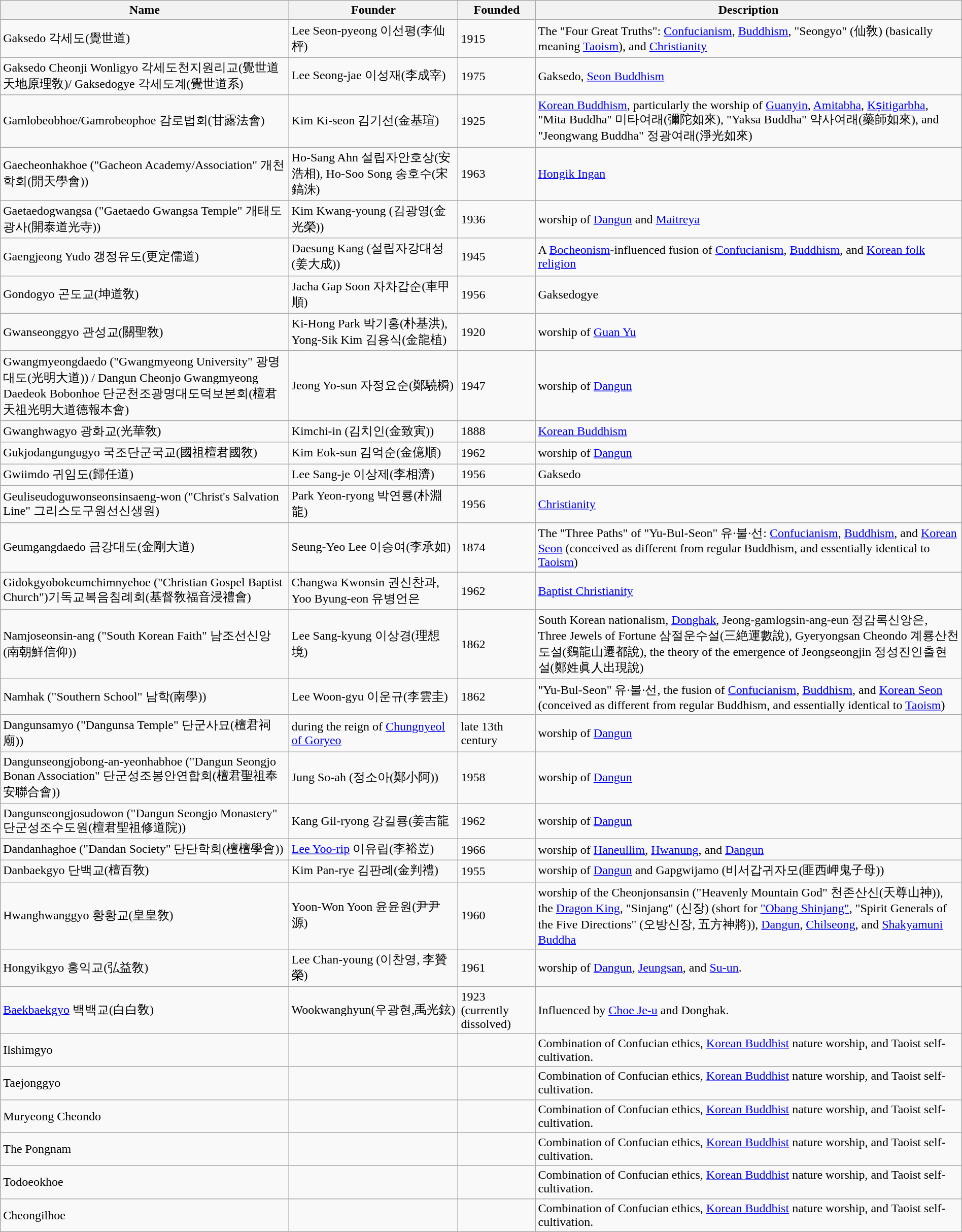<table class="wikitable sortable" width="100%">
<tr>
<th width="30%">Name</th>
<th>Founder</th>
<th>Founded</th>
<th>Description</th>
</tr>
<tr>
<td>Gaksedo 각세도(覺世道)</td>
<td>Lee Seon-pyeong 이선평(李仙枰)</td>
<td>1915</td>
<td>The "Four Great Truths": <a href='#'>Confucianism</a>, <a href='#'>Buddhism</a>, "Seongyo" (仙敎) (basically meaning <a href='#'>Taoism</a>), and <a href='#'>Christianity</a></td>
</tr>
<tr>
<td>Gaksedo Cheonji Wonligyo 각세도천지원리교(覺世道天地原理敎)/ Gaksedogye 각세도계(覺世道系)</td>
<td>Lee Seong-jae 이성재(李成宰)</td>
<td>1975</td>
<td>Gaksedo, <a href='#'>Seon Buddhism</a></td>
</tr>
<tr>
<td>Gamlobeobhoe/Gamrobeophoe 감로법회(甘露法會)</td>
<td>Kim Ki-seon 김기선(金基瑄)</td>
<td>1925</td>
<td><a href='#'>Korean Buddhism</a>, particularly the worship of <a href='#'>Guanyin</a>, <a href='#'>Amitabha</a>, <a href='#'>Kṣitigarbha</a>, "Mita Buddha" 미타여래(彌陀如來), "Yaksa Buddha" 약사여래(藥師如來), and "Jeongwang Buddha" 정광여래(淨光如來)</td>
</tr>
<tr>
<td>Gaecheonhakhoe ("Gacheon Academy/Association" 개천학회(開天學會))</td>
<td>Ho-Sang Ahn 설립자안호상(安浩相), Ho-Soo Song 송호수(宋鎬洙)</td>
<td>1963</td>
<td><a href='#'>Hongik Ingan</a></td>
</tr>
<tr>
<td>Gaetaedogwangsa ("Gaetaedo Gwangsa Temple" 개태도광사(開泰道光寺))</td>
<td>Kim Kwang-young (김광영(金光榮))</td>
<td>1936</td>
<td>worship of <a href='#'>Dangun</a> and <a href='#'>Maitreya</a></td>
</tr>
<tr>
<td>Gaengjeong Yudo 갱정유도(更定儒道)</td>
<td>Daesung Kang (설립자강대성(姜大成))</td>
<td>1945</td>
<td>A <a href='#'>Bocheonism</a>-influenced fusion of <a href='#'>Confucianism</a>, <a href='#'>Buddhism</a>, and <a href='#'>Korean folk religion</a></td>
</tr>
<tr>
<td>Gondogyo 곤도교(坤道敎)</td>
<td>Jacha Gap Soon 자차갑순(車甲順)</td>
<td>1956</td>
<td>Gaksedogye</td>
</tr>
<tr>
<td>Gwanseonggyo 관성교(關聖敎)</td>
<td>Ki-Hong Park 박기홍(朴基洪), Yong-Sik Kim 김용식(金龍植)</td>
<td>1920</td>
<td>worship of <a href='#'>Guan Yu</a></td>
</tr>
<tr>
<td>Gwangmyeongdaedo ("Gwangmyeong University" 광명대도(光明大道)) / Dangun Cheonjo Gwangmyeong Daedeok Bobonhoe 단군천조광명대도덕보본회(檀君天祖光明大道德報本會)</td>
<td>Jeong Yo-sun 자정요순(鄭驍橓)</td>
<td>1947</td>
<td>worship of <a href='#'>Dangun</a></td>
</tr>
<tr>
<td>Gwanghwagyo 광화교(光華敎)</td>
<td>Kimchi-in (김치인(金致寅))</td>
<td>1888</td>
<td><a href='#'>Korean Buddhism</a></td>
</tr>
<tr>
<td>Gukjodangungugyo 국조단군국교(國祖檀君國敎)</td>
<td>Kim Eok-sun 김억순(金億順)</td>
<td>1962</td>
<td>worship of <a href='#'>Dangun</a></td>
</tr>
<tr>
<td>Gwiimdo 귀임도(歸任道)</td>
<td>Lee Sang-je 이상제(李相濟)</td>
<td>1956</td>
<td>Gaksedo</td>
</tr>
<tr>
<td>Geuliseudoguwonseonsinsaeng-won ("Christ's Salvation Line" 그리스도구원선신생원)</td>
<td>Park Yeon-ryong 박연룡(朴淵龍)</td>
<td>1956</td>
<td><a href='#'>Christianity</a></td>
</tr>
<tr>
<td>Geumgangdaedo 금강대도(金剛大道)</td>
<td>Seung-Yeo Lee 이승여(李承如)</td>
<td>1874</td>
<td>The "Three Paths" of "Yu-Bul-Seon" 유·불·선: <a href='#'>Confucianism</a>, <a href='#'>Buddhism</a>, and <a href='#'>Korean Seon</a> (conceived as different from regular Buddhism, and essentially identical to <a href='#'>Taoism</a>)</td>
</tr>
<tr>
<td>Gidokgyobokeumchimnyehoe ("Christian Gospel Baptist Church")기독교복음침례회(基督敎福音浸禮會)</td>
<td>Changwa Kwonsin 권신찬과, Yoo Byung-eon 유병언은</td>
<td>1962</td>
<td><a href='#'>Baptist Christianity</a></td>
</tr>
<tr>
<td>Namjoseonsin-ang ("South Korean Faith" 남조선신앙(南朝鮮信仰))</td>
<td>Lee Sang-kyung 이상경(理想境)</td>
<td>1862</td>
<td>South Korean nationalism, <a href='#'>Donghak</a>, Jeong-gamlogsin-ang-eun 정감록신앙은, Three Jewels of Fortune 삼절운수설(三絶運數說), Gyeryongsan Cheondo 계룡산천도설(鷄龍山遷都說), the theory of the emergence of Jeongseongjin 정성진인출현설(鄭姓眞人出現說)</td>
</tr>
<tr>
<td>Namhak ("Southern School" 남학(南學))</td>
<td>Lee Woon-gyu 이운규(李雲圭)</td>
<td>1862</td>
<td>"Yu-Bul-Seon" 유·불·선, the fusion of <a href='#'>Confucianism</a>, <a href='#'>Buddhism</a>, and <a href='#'>Korean Seon</a> (conceived as different from regular Buddhism, and essentially identical to <a href='#'>Taoism</a>)</td>
</tr>
<tr>
<td>Dangunsamyo ("Dangunsa Temple" 단군사묘(檀君祠廟))</td>
<td>during the reign of <a href='#'>Chungnyeol of Goryeo</a></td>
<td>late 13th century</td>
<td>worship of <a href='#'>Dangun</a></td>
</tr>
<tr>
<td>Dangunseongjobong-an-yeonhabhoe ("Dangun Seongjo Bonan Association" 단군성조봉안연합회(檀君聖祖奉安聯合會))</td>
<td>Jung So-ah (정소아(鄭小阿))</td>
<td>1958</td>
<td>worship of <a href='#'>Dangun</a></td>
</tr>
<tr>
<td>Dangunseongjosudowon ("Dangun Seongjo Monastery" 단군성조수도원(檀君聖祖修道院))</td>
<td>Kang Gil-ryong 강길룡(姜吉龍</td>
<td>1962</td>
<td>worship of <a href='#'>Dangun</a></td>
</tr>
<tr>
<td>Dandanhaghoe ("Dandan Society" 단단학회(檀檀學會))</td>
<td><a href='#'>Lee Yoo-rip</a> 이유립(李裕岦)</td>
<td>1966</td>
<td>worship of <a href='#'>Haneullim</a>, <a href='#'>Hwanung</a>, and <a href='#'>Dangun</a></td>
</tr>
<tr>
<td>Danbaekgyo 단백교(檀百敎)</td>
<td>Kim Pan-rye 김판례(金判禮)</td>
<td>1955</td>
<td>worship of <a href='#'>Dangun</a> and Gapgwijamo (비서갑귀자모(匪西岬鬼子母))</td>
</tr>
<tr>
<td>Hwanghwanggyo 황황교(皇皇敎)</td>
<td>Yoon-Won Yoon 윤윤원(尹尹源)</td>
<td>1960</td>
<td>worship of the Cheonjonsansin ("Heavenly Mountain God" 천존산신(天尊山神)), the <a href='#'>Dragon King</a>, "Sinjang" (신장) (short for <a href='#'>"Obang Shinjang"</a>,  "Spirit Generals of the Five Directions" (오방신장, 五方神將)), <a href='#'>Dangun</a>, <a href='#'>Chilseong</a>, and <a href='#'>Shakyamuni Buddha</a></td>
</tr>
<tr>
<td>Hongyikgyo 홍익교(弘益敎)</td>
<td>Lee Chan-young (이찬영, 李贊榮)</td>
<td>1961</td>
<td>worship of <a href='#'>Dangun</a>, <a href='#'>Jeungsan</a>, and <a href='#'>Su-un</a>.</td>
</tr>
<tr>
<td><a href='#'>Baekbaekgyo</a> 백백교(白白敎)</td>
<td>Wookwanghyun(우광현,禹光鉉)</td>
<td>1923 (currently dissolved)</td>
<td>Influenced by <a href='#'>Choe Je-u</a> and Donghak.</td>
</tr>
<tr>
<td>Ilshimgyo</td>
<td></td>
<td></td>
<td>Combination of Confucian ethics, <a href='#'>Korean Buddhist</a> nature worship, and Taoist self-cultivation.</td>
</tr>
<tr>
<td>Taejonggyo</td>
<td></td>
<td></td>
<td>Combination of Confucian ethics, <a href='#'>Korean Buddhist</a> nature worship, and Taoist self-cultivation.</td>
</tr>
<tr>
<td>Muryeong Cheondo</td>
<td></td>
<td></td>
<td>Combination of Confucian ethics, <a href='#'>Korean Buddhist</a> nature worship, and Taoist self-cultivation.</td>
</tr>
<tr>
<td>The Pongnam</td>
<td></td>
<td></td>
<td>Combination of Confucian ethics, <a href='#'>Korean Buddhist</a> nature worship, and Taoist self-cultivation.</td>
</tr>
<tr>
<td>Todoeokhoe</td>
<td></td>
<td></td>
<td>Combination of Confucian ethics, <a href='#'>Korean Buddhist</a> nature worship, and Taoist self-cultivation.</td>
</tr>
<tr>
<td>Cheongilhoe</td>
<td></td>
<td></td>
<td>Combination of Confucian ethics, <a href='#'>Korean Buddhist</a> nature worship, and Taoist self-cultivation.</td>
</tr>
</table>
